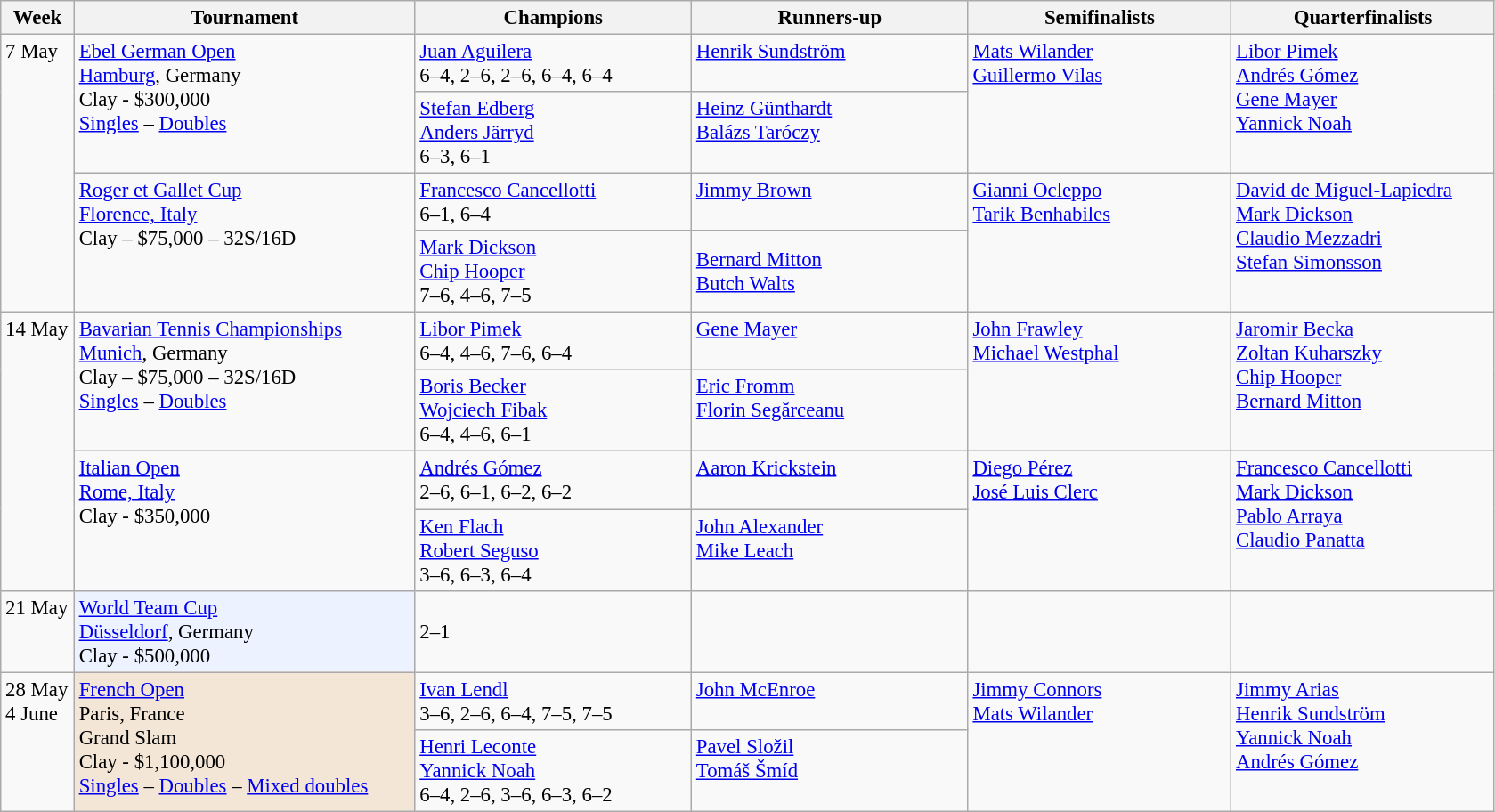<table class=wikitable style=font-size:95%>
<tr>
<th style="width:48px;">Week</th>
<th style="width:248px;">Tournament</th>
<th style="width:200px;">Champions</th>
<th style="width:200px;">Runners-up</th>
<th style="width:190px;">Semifinalists</th>
<th style="width:190px;">Quarterfinalists</th>
</tr>
<tr valign=top>
<td rowspan=4>7 May</td>
<td rowspan=2><a href='#'>Ebel German Open</a> <br> <a href='#'>Hamburg</a>, Germany <br> Clay - $300,000 <br> <a href='#'>Singles</a> – <a href='#'>Doubles</a></td>
<td> <a href='#'>Juan Aguilera</a> <br> 6–4, 2–6, 2–6, 6–4, 6–4</td>
<td> <a href='#'>Henrik Sundström</a></td>
<td rowspan=2> <a href='#'>Mats Wilander</a> <br>  <a href='#'>Guillermo Vilas</a></td>
<td rowspan=2> <a href='#'>Libor Pimek</a> <br>  <a href='#'>Andrés Gómez</a> <br>  <a href='#'>Gene Mayer</a> <br>  <a href='#'>Yannick Noah</a></td>
</tr>
<tr valign=top>
<td> <a href='#'>Stefan Edberg</a> <br>  <a href='#'>Anders Järryd</a> <br> 6–3, 6–1</td>
<td> <a href='#'>Heinz Günthardt</a> <br>  <a href='#'>Balázs Taróczy</a></td>
</tr>
<tr valign=top>
<td rowspan=2><a href='#'>Roger et Gallet Cup</a> <br> <a href='#'>Florence, Italy</a> <br> Clay – $75,000 – 32S/16D</td>
<td> <a href='#'>Francesco Cancellotti</a> <br> 6–1, 6–4</td>
<td> <a href='#'>Jimmy Brown</a></td>
<td rowspan=2> <a href='#'>Gianni Ocleppo</a> <br>  <a href='#'>Tarik Benhabiles</a></td>
<td rowspan=2> <a href='#'>David de Miguel-Lapiedra</a> <br>  <a href='#'>Mark Dickson</a> <br>  <a href='#'>Claudio Mezzadri</a> <br>  <a href='#'>Stefan Simonsson</a></td>
</tr>
<tr valign=2>
<td> <a href='#'>Mark Dickson</a> <br>  <a href='#'>Chip Hooper</a> <br> 7–6, 4–6, 7–5</td>
<td> <a href='#'>Bernard Mitton</a> <br>  <a href='#'>Butch Walts</a></td>
</tr>
<tr valign=top>
<td rowspan=4>14 May</td>
<td rowspan=2><a href='#'>Bavarian Tennis Championships</a> <br> <a href='#'>Munich</a>, Germany <br> Clay – $75,000 – 32S/16D <br> <a href='#'>Singles</a> – <a href='#'>Doubles</a></td>
<td> <a href='#'>Libor Pimek</a> <br> 6–4, 4–6, 7–6, 6–4</td>
<td> <a href='#'>Gene Mayer</a></td>
<td rowspan=2> <a href='#'>John Frawley</a> <br>  <a href='#'>Michael Westphal</a></td>
<td rowspan=2> <a href='#'>Jaromir Becka</a> <br>  <a href='#'>Zoltan Kuharszky</a> <br>  <a href='#'>Chip Hooper</a> <br>  <a href='#'>Bernard Mitton</a></td>
</tr>
<tr valign=top>
<td> <a href='#'>Boris Becker</a> <br>  <a href='#'>Wojciech Fibak</a> <br> 6–4, 4–6, 6–1</td>
<td> <a href='#'>Eric Fromm</a> <br>  <a href='#'>Florin Segărceanu</a></td>
</tr>
<tr valign=top>
<td rowspan=2><a href='#'>Italian Open</a><br> <a href='#'>Rome, Italy</a> <br> Clay - $350,000</td>
<td> <a href='#'>Andrés Gómez</a> <br> 2–6, 6–1, 6–2, 6–2</td>
<td> <a href='#'>Aaron Krickstein</a></td>
<td rowspan=2> <a href='#'>Diego Pérez</a> <br>  <a href='#'>José Luis Clerc</a></td>
<td rowspan=2> <a href='#'>Francesco Cancellotti</a> <br>  <a href='#'>Mark Dickson</a> <br>  <a href='#'>Pablo Arraya</a> <br>  <a href='#'>Claudio Panatta</a></td>
</tr>
<tr valign=top>
<td> <a href='#'>Ken Flach</a> <br>  <a href='#'>Robert Seguso</a> <br> 3–6, 6–3, 6–4</td>
<td> <a href='#'>John Alexander</a> <br>  <a href='#'>Mike Leach</a></td>
</tr>
<tr valign=top>
<td>21 May</td>
<td style="background:#ECF2FF;"><a href='#'>World Team Cup</a> <br> <a href='#'>Düsseldorf</a>, Germany <br> Clay - $500,000</td>
<td><br>2–1</td>
<td></td>
<td></td>
<td></td>
</tr>
<tr valign=top>
<td rowspan=2>28 May<br>4 June</td>
<td style="background:#f3e6d7;" rowspan=2><a href='#'>French Open</a> <br> Paris, France <br> Grand Slam <br> Clay - $1,100,000 <br> <a href='#'>Singles</a> – <a href='#'>Doubles</a> – <a href='#'>Mixed doubles</a></td>
<td> <a href='#'>Ivan Lendl</a> <br> 3–6, 2–6, 6–4, 7–5, 7–5</td>
<td> <a href='#'>John McEnroe</a></td>
<td rowspan=2> <a href='#'>Jimmy Connors</a> <br>  <a href='#'>Mats Wilander</a></td>
<td rowspan=2> <a href='#'>Jimmy Arias</a> <br>  <a href='#'>Henrik Sundström</a> <br>  <a href='#'>Yannick Noah</a> <br>  <a href='#'>Andrés Gómez</a></td>
</tr>
<tr valign=top>
<td> <a href='#'>Henri Leconte</a> <br>  <a href='#'>Yannick Noah</a> <br> 6–4, 2–6, 3–6, 6–3, 6–2</td>
<td> <a href='#'>Pavel Složil</a> <br>  <a href='#'>Tomáš Šmíd</a></td>
</tr>
</table>
